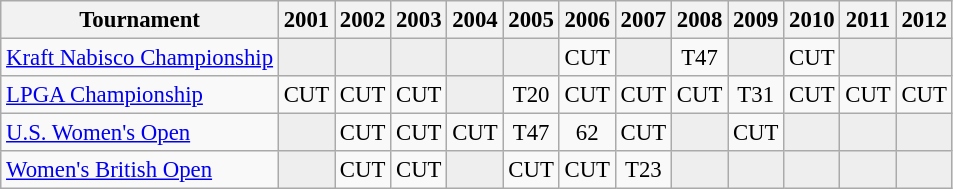<table class="wikitable" style="font-size:95%;text-align:center;">
<tr>
<th>Tournament</th>
<th>2001</th>
<th>2002</th>
<th>2003</th>
<th>2004</th>
<th>2005</th>
<th>2006</th>
<th>2007</th>
<th>2008</th>
<th>2009</th>
<th>2010</th>
<th>2011</th>
<th>2012</th>
</tr>
<tr>
<td align=left><a href='#'>Kraft Nabisco Championship</a></td>
<td style="background:#eeeeee;"></td>
<td style="background:#eeeeee;"></td>
<td style="background:#eeeeee;"></td>
<td style="background:#eeeeee;"></td>
<td style="background:#eeeeee;"></td>
<td>CUT</td>
<td style="background:#eeeeee;"></td>
<td>T47</td>
<td style="background:#eeeeee;"></td>
<td>CUT</td>
<td style="background:#eeeeee;"></td>
<td style="background:#eeeeee;"></td>
</tr>
<tr>
<td align=left><a href='#'>LPGA Championship</a></td>
<td>CUT</td>
<td>CUT</td>
<td>CUT</td>
<td style="background:#eeeeee;"></td>
<td>T20</td>
<td>CUT</td>
<td>CUT</td>
<td>CUT</td>
<td>T31</td>
<td>CUT</td>
<td>CUT</td>
<td>CUT</td>
</tr>
<tr>
<td align=left><a href='#'>U.S. Women's Open</a></td>
<td style="background:#eeeeee;"></td>
<td>CUT</td>
<td>CUT</td>
<td>CUT</td>
<td>T47</td>
<td>62</td>
<td>CUT</td>
<td style="background:#eeeeee;"></td>
<td>CUT</td>
<td style="background:#eeeeee;"></td>
<td style="background:#eeeeee;"></td>
<td style="background:#eeeeee;"></td>
</tr>
<tr>
<td align=left><a href='#'>Women's British Open</a></td>
<td style="background:#eeeeee;"></td>
<td>CUT</td>
<td>CUT</td>
<td style="background:#eeeeee;"></td>
<td>CUT</td>
<td>CUT</td>
<td>T23</td>
<td style="background:#eeeeee;"></td>
<td style="background:#eeeeee;"></td>
<td style="background:#eeeeee;"></td>
<td style="background:#eeeeee;"></td>
<td style="background:#eeeeee;"></td>
</tr>
</table>
